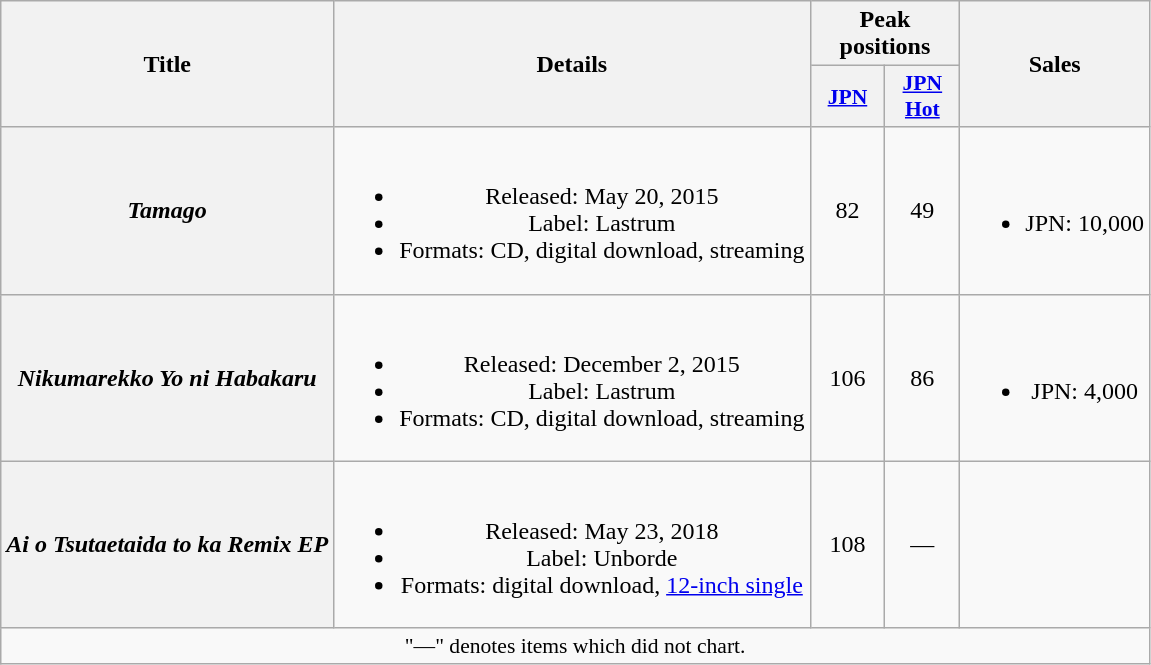<table class="wikitable plainrowheaders" style="text-align:center;">
<tr>
<th scope="col" rowspan="2">Title</th>
<th scope="col" rowspan="2">Details</th>
<th scope="col" colspan="2">Peak<br>positions</th>
<th scope="col" rowspan="2">Sales</th>
</tr>
<tr>
<th scope="col" style="width:3em;font-size:90%;"><a href='#'>JPN</a><br></th>
<th scope="col" style="width:3em;font-size:90%;"><a href='#'>JPN<br>Hot</a><br></th>
</tr>
<tr>
<th scope="row"><em>Tamago</em></th>
<td><br><ul><li>Released: May 20, 2015</li><li>Label: Lastrum</li><li>Formats: CD, digital download, streaming</li></ul></td>
<td>82</td>
<td>49</td>
<td><br><ul><li>JPN: 10,000 </li></ul></td>
</tr>
<tr>
<th scope="row"><em>Nikumarekko Yo ni Habakaru</em></th>
<td><br><ul><li>Released: December 2, 2015</li><li>Label: Lastrum</li><li>Formats: CD, digital download, streaming</li></ul></td>
<td>106</td>
<td>86</td>
<td><br><ul><li>JPN: 4,000 </li></ul></td>
</tr>
<tr>
<th scope="row"><em>Ai o Tsutaetaida to ka Remix EP</em></th>
<td><br><ul><li>Released: May 23, 2018</li><li>Label: Unborde</li><li>Formats: digital download, <a href='#'>12-inch single</a></li></ul></td>
<td>108</td>
<td>—</td>
<td></td>
</tr>
<tr>
<td colspan="12" align="center" style="font-size:90%;">"—" denotes items which did not chart.</td>
</tr>
</table>
